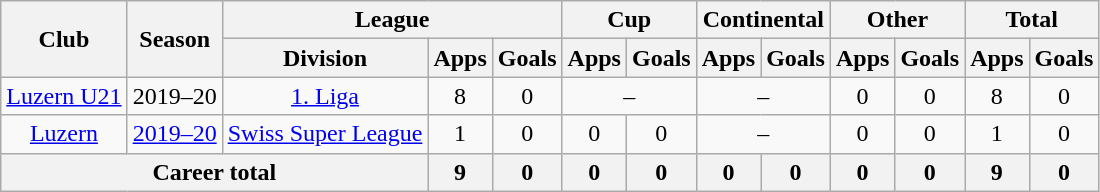<table class="wikitable" style="text-align:center">
<tr>
<th rowspan="2">Club</th>
<th rowspan="2">Season</th>
<th colspan="3">League</th>
<th colspan="2">Cup</th>
<th colspan="2">Continental</th>
<th colspan="2">Other</th>
<th colspan="2">Total</th>
</tr>
<tr>
<th>Division</th>
<th>Apps</th>
<th>Goals</th>
<th>Apps</th>
<th>Goals</th>
<th>Apps</th>
<th>Goals</th>
<th>Apps</th>
<th>Goals</th>
<th>Apps</th>
<th>Goals</th>
</tr>
<tr>
<td><a href='#'>Luzern U21</a></td>
<td>2019–20</td>
<td><a href='#'>1. Liga</a></td>
<td>8</td>
<td>0</td>
<td colspan="2">–</td>
<td colspan="2">–</td>
<td>0</td>
<td>0</td>
<td>8</td>
<td>0</td>
</tr>
<tr>
<td><a href='#'>Luzern</a></td>
<td><a href='#'>2019–20</a></td>
<td><a href='#'>Swiss Super League</a></td>
<td>1</td>
<td>0</td>
<td>0</td>
<td>0</td>
<td colspan="2">–</td>
<td>0</td>
<td>0</td>
<td>1</td>
<td>0</td>
</tr>
<tr>
<th colspan="3">Career total</th>
<th>9</th>
<th>0</th>
<th>0</th>
<th>0</th>
<th>0</th>
<th>0</th>
<th>0</th>
<th>0</th>
<th>9</th>
<th>0</th>
</tr>
</table>
